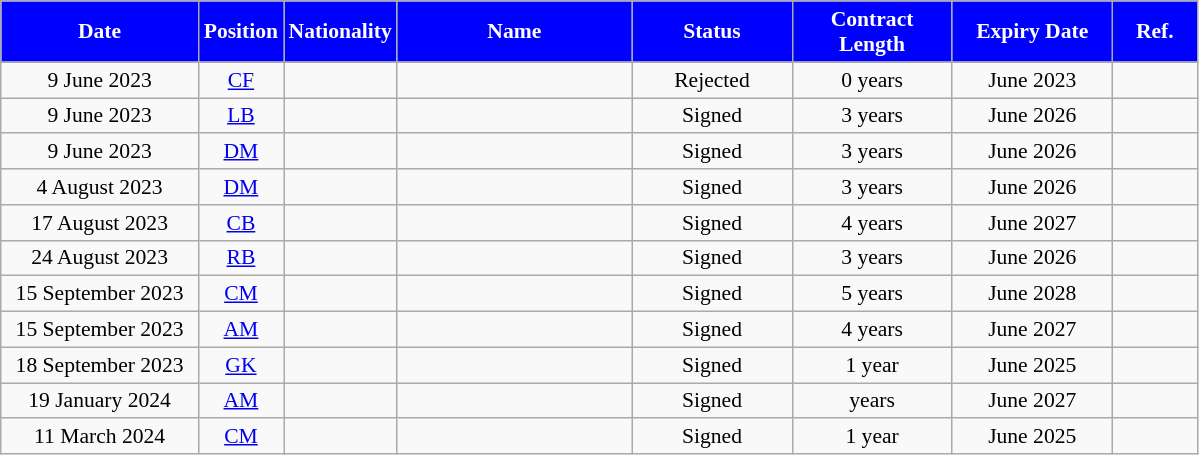<table class="wikitable"  style="text-align:center; font-size:90%; ">
<tr>
<th style="background:#0000FF; color:white; width:125px;">Date</th>
<th style="background:#0000FF; color:white; width:50px;">Position</th>
<th style="background:#0000FF; color:white; width:50px;">Nationality</th>
<th style="background:#0000FF; color:white; width:150px;">Name</th>
<th style="background:#0000FF; color:white; width:100px;">Status</th>
<th style="background:#0000FF; color:white; width:100px;">Contract Length</th>
<th style="background:#0000FF; color:white; width:100px;">Expiry Date</th>
<th style="background:#0000FF; color:white; width:50px;">Ref.</th>
</tr>
<tr>
<td>9 June 2023</td>
<td><a href='#'>CF</a></td>
<td></td>
<td></td>
<td>Rejected</td>
<td>0 years</td>
<td>June 2023</td>
<td></td>
</tr>
<tr>
<td>9 June 2023</td>
<td><a href='#'>LB</a></td>
<td></td>
<td></td>
<td>Signed</td>
<td>3 years</td>
<td>June 2026</td>
<td></td>
</tr>
<tr>
<td>9 June 2023</td>
<td><a href='#'>DM</a></td>
<td></td>
<td></td>
<td>Signed</td>
<td>3 years</td>
<td>June 2026</td>
<td></td>
</tr>
<tr>
<td>4 August 2023</td>
<td><a href='#'>DM</a></td>
<td></td>
<td></td>
<td>Signed</td>
<td>3 years</td>
<td>June 2026</td>
<td></td>
</tr>
<tr>
<td>17 August 2023</td>
<td><a href='#'>CB</a></td>
<td></td>
<td></td>
<td>Signed</td>
<td>4 years</td>
<td>June 2027</td>
<td></td>
</tr>
<tr>
<td>24 August 2023</td>
<td><a href='#'>RB</a></td>
<td></td>
<td></td>
<td>Signed</td>
<td>3 years</td>
<td>June 2026</td>
<td></td>
</tr>
<tr>
<td>15 September 2023</td>
<td><a href='#'>CM</a></td>
<td></td>
<td></td>
<td>Signed</td>
<td>5 years</td>
<td>June 2028</td>
<td></td>
</tr>
<tr>
<td>15 September 2023</td>
<td><a href='#'>AM</a></td>
<td></td>
<td></td>
<td>Signed</td>
<td>4 years</td>
<td>June 2027</td>
<td></td>
</tr>
<tr>
<td>18 September 2023</td>
<td><a href='#'>GK</a></td>
<td></td>
<td></td>
<td>Signed</td>
<td>1 year</td>
<td>June 2025</td>
<td></td>
</tr>
<tr>
<td>19 January 2024</td>
<td><a href='#'>AM</a></td>
<td></td>
<td></td>
<td>Signed</td>
<td> years</td>
<td>June 2027</td>
<td></td>
</tr>
<tr>
<td>11 March 2024</td>
<td><a href='#'>CM</a></td>
<td></td>
<td></td>
<td>Signed</td>
<td>1 year</td>
<td>June 2025</td>
<td></td>
</tr>
</table>
